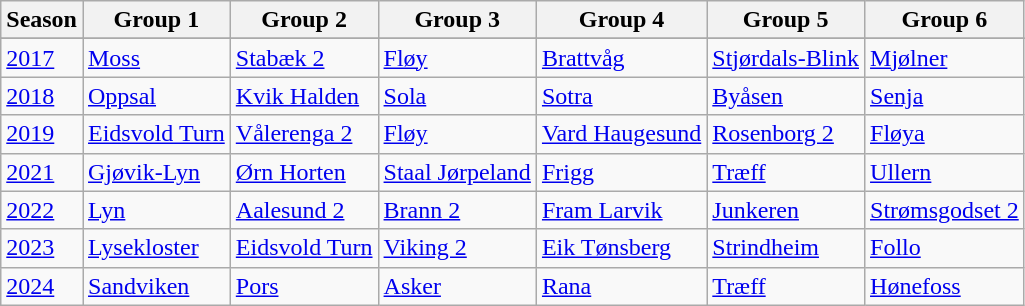<table clear="left" class="wikitable">
<tr>
<th>Season</th>
<th>Group 1</th>
<th>Group 2</th>
<th>Group 3</th>
<th>Group 4</th>
<th>Group 5</th>
<th>Group 6</th>
</tr>
<tr>
</tr>
<tr>
<td><a href='#'>2017</a></td>
<td><a href='#'>Moss</a></td>
<td><a href='#'>Stabæk 2</a></td>
<td><a href='#'>Fløy</a></td>
<td><a href='#'>Brattvåg</a></td>
<td><a href='#'>Stjørdals-Blink</a></td>
<td><a href='#'>Mjølner</a></td>
</tr>
<tr>
<td><a href='#'>2018</a></td>
<td><a href='#'>Oppsal</a></td>
<td><a href='#'>Kvik Halden</a></td>
<td><a href='#'>Sola</a></td>
<td><a href='#'>Sotra</a></td>
<td><a href='#'>Byåsen</a></td>
<td><a href='#'>Senja</a></td>
</tr>
<tr>
<td><a href='#'>2019</a></td>
<td><a href='#'>Eidsvold Turn</a></td>
<td><a href='#'>Vålerenga 2</a></td>
<td><a href='#'>Fløy</a></td>
<td><a href='#'>Vard Haugesund</a></td>
<td><a href='#'>Rosenborg 2</a></td>
<td><a href='#'>Fløya</a></td>
</tr>
<tr>
<td><a href='#'>2021</a></td>
<td><a href='#'>Gjøvik-Lyn</a></td>
<td><a href='#'>Ørn Horten</a></td>
<td><a href='#'>Staal Jørpeland</a></td>
<td><a href='#'>Frigg</a></td>
<td><a href='#'>Træff</a></td>
<td><a href='#'>Ullern</a></td>
</tr>
<tr>
<td><a href='#'>2022</a></td>
<td><a href='#'>Lyn</a></td>
<td><a href='#'>Aalesund 2</a></td>
<td><a href='#'>Brann 2</a></td>
<td><a href='#'>Fram Larvik</a></td>
<td><a href='#'>Junkeren</a></td>
<td><a href='#'>Strømsgodset 2</a></td>
</tr>
<tr>
<td><a href='#'>2023</a></td>
<td><a href='#'>Lysekloster</a></td>
<td><a href='#'>Eidsvold Turn</a></td>
<td><a href='#'>Viking 2</a></td>
<td><a href='#'>Eik Tønsberg</a></td>
<td><a href='#'>Strindheim</a></td>
<td><a href='#'>Follo</a></td>
</tr>
<tr>
<td><a href='#'>2024</a></td>
<td><a href='#'>Sandviken</a></td>
<td><a href='#'>Pors</a></td>
<td><a href='#'>Asker</a></td>
<td><a href='#'>Rana</a></td>
<td><a href='#'>Træff</a></td>
<td><a href='#'>Hønefoss</a></td>
</tr>
</table>
